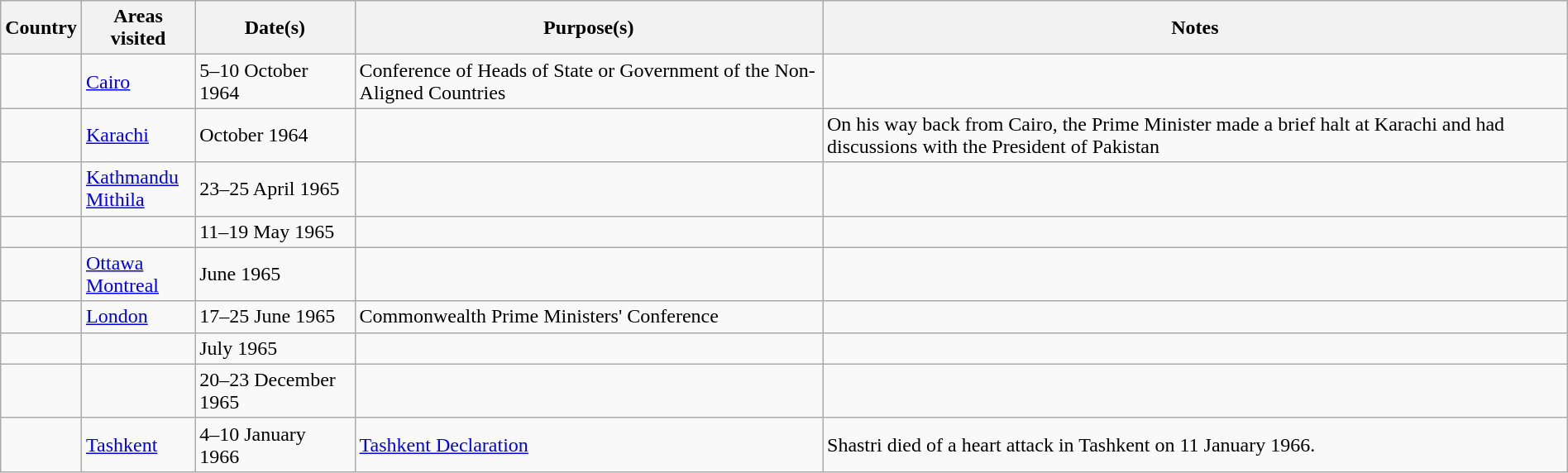<table style="width: 100%;margin: 1em auto 1em auto" class="wikitable collapsible sortable">
<tr>
<th>Country</th>
<th>Areas visited</th>
<th>Date(s)</th>
<th>Purpose(s)</th>
<th>Notes</th>
</tr>
<tr>
<td></td>
<td><a href='#'>Cairo</a></td>
<td>5–10 October 1964</td>
<td>Conference of Heads of State or Government of the Non-Aligned Countries</td>
<td></td>
</tr>
<tr>
<td></td>
<td><a href='#'>Karachi</a></td>
<td>October 1964</td>
<td></td>
<td>On his way back from Cairo, the Prime Minister made a brief halt at Karachi and had discussions with the President of Pakistan</td>
</tr>
<tr>
<td></td>
<td><a href='#'>Kathmandu</a><br><a href='#'>Mithila</a></td>
<td>23–25 April 1965</td>
<td></td>
<td></td>
</tr>
<tr>
<td></td>
<td></td>
<td>11–19 May 1965</td>
<td></td>
<td></td>
</tr>
<tr>
<td></td>
<td><a href='#'>Ottawa</a><br><a href='#'>Montreal</a></td>
<td>June 1965</td>
<td></td>
<td></td>
</tr>
<tr>
<td></td>
<td><a href='#'>London</a></td>
<td>17–25 June 1965</td>
<td>Commonwealth Prime Ministers' Conference</td>
<td></td>
</tr>
<tr>
<td></td>
<td></td>
<td>July 1965</td>
<td></td>
<td></td>
</tr>
<tr>
<td></td>
<td></td>
<td>20–23 December 1965</td>
<td></td>
<td></td>
</tr>
<tr>
<td></td>
<td><a href='#'>Tashkent</a></td>
<td>4–10 January 1966</td>
<td><a href='#'>Tashkent Declaration</a></td>
<td>Shastri died of a heart attack in Tashkent on 11 January 1966.</td>
</tr>
</table>
